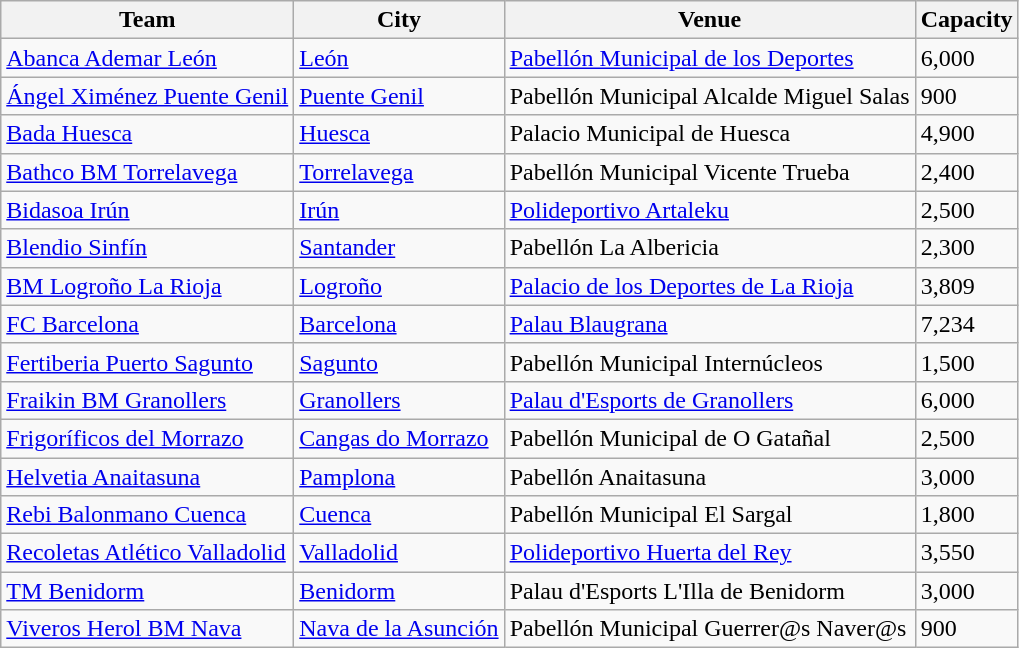<table class="wikitable sortable">
<tr>
<th>Team</th>
<th>City</th>
<th>Venue</th>
<th>Capacity</th>
</tr>
<tr>
<td><a href='#'>Abanca Ademar León</a></td>
<td><a href='#'>León</a></td>
<td><a href='#'>Pabellón Municipal de los Deportes</a></td>
<td>6,000</td>
</tr>
<tr>
<td><a href='#'>Ángel Ximénez Puente Genil</a></td>
<td><a href='#'>Puente Genil</a></td>
<td>Pabellón Municipal Alcalde Miguel Salas</td>
<td>900</td>
</tr>
<tr>
<td><a href='#'>Bada Huesca</a></td>
<td><a href='#'>Huesca</a></td>
<td>Palacio Municipal de Huesca</td>
<td>4,900</td>
</tr>
<tr>
<td><a href='#'>Bathco BM Torrelavega</a></td>
<td><a href='#'>Torrelavega</a></td>
<td>Pabellón Municipal Vicente Trueba</td>
<td>2,400</td>
</tr>
<tr>
<td><a href='#'>Bidasoa Irún</a></td>
<td><a href='#'>Irún</a></td>
<td><a href='#'>Polideportivo Artaleku</a></td>
<td>2,500</td>
</tr>
<tr>
<td><a href='#'>Blendio Sinfín</a></td>
<td><a href='#'>Santander</a></td>
<td>Pabellón La Albericia</td>
<td>2,300</td>
</tr>
<tr>
<td><a href='#'>BM Logroño La Rioja</a></td>
<td><a href='#'>Logroño</a></td>
<td><a href='#'>Palacio de los Deportes de La Rioja</a></td>
<td>3,809</td>
</tr>
<tr>
<td><a href='#'>FC Barcelona</a></td>
<td><a href='#'>Barcelona</a></td>
<td><a href='#'>Palau Blaugrana</a></td>
<td>7,234</td>
</tr>
<tr>
<td><a href='#'>Fertiberia Puerto Sagunto</a></td>
<td><a href='#'>Sagunto</a></td>
<td>Pabellón Municipal Internúcleos</td>
<td>1,500</td>
</tr>
<tr>
<td><a href='#'>Fraikin BM Granollers</a></td>
<td><a href='#'>Granollers</a></td>
<td><a href='#'>Palau d'Esports de Granollers</a></td>
<td>6,000</td>
</tr>
<tr>
<td><a href='#'>Frigoríficos del Morrazo</a></td>
<td><a href='#'>Cangas do Morrazo</a></td>
<td>Pabellón Municipal de O Gatañal</td>
<td>2,500</td>
</tr>
<tr>
<td><a href='#'>Helvetia Anaitasuna</a></td>
<td><a href='#'>Pamplona</a></td>
<td>Pabellón Anaitasuna</td>
<td>3,000</td>
</tr>
<tr>
<td><a href='#'>Rebi Balonmano Cuenca</a></td>
<td><a href='#'>Cuenca</a></td>
<td>Pabellón Municipal El Sargal</td>
<td>1,800</td>
</tr>
<tr>
<td><a href='#'>Recoletas Atlético Valladolid</a></td>
<td><a href='#'>Valladolid</a></td>
<td><a href='#'>Polideportivo Huerta del Rey</a></td>
<td>3,550</td>
</tr>
<tr>
<td><a href='#'>TM Benidorm</a></td>
<td><a href='#'>Benidorm</a></td>
<td>Palau d'Esports L'Illa de Benidorm</td>
<td>3,000</td>
</tr>
<tr>
<td><a href='#'>Viveros Herol BM Nava</a></td>
<td><a href='#'>Nava de la Asunción</a></td>
<td>Pabellón Municipal Guerrer@s Naver@s</td>
<td>900</td>
</tr>
</table>
